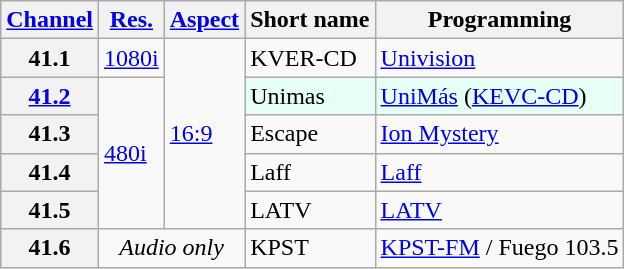<table class="wikitable">
<tr>
<th scope = "col"><a href='#'>Channel</a></th>
<th scope = "col"><a href='#'>Res.</a></th>
<th scope = "col"><a href='#'>Aspect</a></th>
<th scope = "col">Short name</th>
<th scope = "col">Programming</th>
</tr>
<tr>
<th scope = "row">41.1</th>
<td><a href='#'>1080i</a></td>
<td rowspan=5><a href='#'>16:9</a></td>
<td>KVER-CD</td>
<td><a href='#'>Univision</a></td>
</tr>
<tr>
<th scope = "row"><a href='#'>41.2</a></th>
<td rowspan=4><a href='#'>480i</a></td>
<td style="background-color: #E6FFF7;">Unimas</td>
<td style="background-color: #E6FFF7;"><a href='#'>UniMás</a> (<a href='#'>KEVC-CD</a>)</td>
</tr>
<tr>
<th scope = "row">41.3</th>
<td>Escape</td>
<td><a href='#'>Ion Mystery</a></td>
</tr>
<tr>
<th scope = "row">41.4</th>
<td>Laff</td>
<td><a href='#'>Laff</a></td>
</tr>
<tr>
<th scope = "row">41.5</th>
<td>LATV</td>
<td><a href='#'>LATV</a></td>
</tr>
<tr>
<th scope = "row">41.6</th>
<td colspan="2" style="text-align: center;"><em>Audio only</em></td>
<td>KPST</td>
<td><a href='#'>KPST-FM</a> / Fuego 103.5</td>
</tr>
</table>
